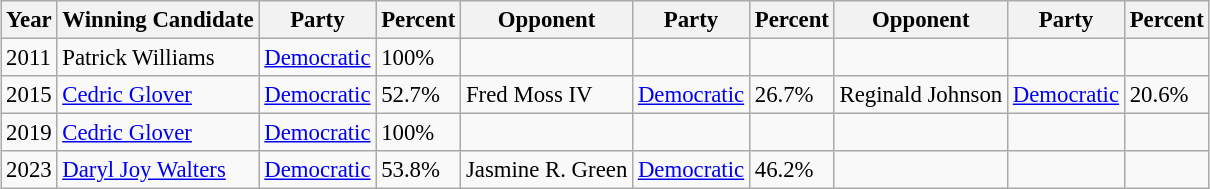<table class="wikitable" style="margin:0.5em auto; font-size:95%;">
<tr>
<th>Year</th>
<th>Winning Candidate</th>
<th>Party</th>
<th>Percent</th>
<th>Opponent</th>
<th>Party</th>
<th>Percent</th>
<th>Opponent</th>
<th>Party</th>
<th>Percent</th>
</tr>
<tr>
<td>2011</td>
<td>Patrick Williams</td>
<td><a href='#'>Democratic</a></td>
<td>100%</td>
<td></td>
<td></td>
<td></td>
<td></td>
<td></td>
<td></td>
</tr>
<tr>
<td>2015</td>
<td><a href='#'>Cedric Glover</a></td>
<td><a href='#'>Democratic</a></td>
<td>52.7%</td>
<td>Fred Moss IV</td>
<td><a href='#'>Democratic</a></td>
<td>26.7%</td>
<td>Reginald Johnson</td>
<td><a href='#'>Democratic</a></td>
<td>20.6%</td>
</tr>
<tr>
<td>2019</td>
<td><a href='#'>Cedric Glover</a></td>
<td><a href='#'>Democratic</a></td>
<td>100%</td>
<td></td>
<td></td>
<td></td>
<td></td>
<td></td>
<td></td>
</tr>
<tr>
<td>2023</td>
<td><a href='#'>Daryl Joy Walters</a></td>
<td><a href='#'>Democratic</a></td>
<td>53.8%</td>
<td>Jasmine R. Green</td>
<td><a href='#'>Democratic</a></td>
<td>46.2%</td>
<td></td>
<td></td>
<td></td>
</tr>
</table>
